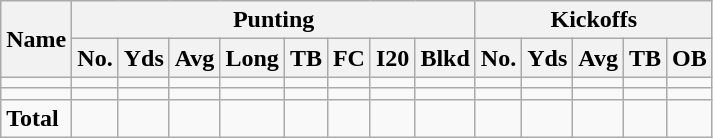<table class="wikitable" style="white-space:nowrap;">
<tr>
<th rowspan="2">Name</th>
<th colspan="8">Punting</th>
<th colspan="5">Kickoffs</th>
</tr>
<tr>
<th>No.</th>
<th>Yds</th>
<th>Avg</th>
<th>Long</th>
<th>TB</th>
<th>FC</th>
<th>I20</th>
<th>Blkd</th>
<th>No.</th>
<th>Yds</th>
<th>Avg</th>
<th>TB</th>
<th>OB</th>
</tr>
<tr>
<td></td>
<td></td>
<td></td>
<td></td>
<td></td>
<td></td>
<td></td>
<td></td>
<td></td>
<td></td>
<td></td>
<td></td>
<td></td>
<td></td>
</tr>
<tr>
<td></td>
<td></td>
<td></td>
<td></td>
<td></td>
<td></td>
<td></td>
<td></td>
<td></td>
<td></td>
<td></td>
<td></td>
<td></td>
<td></td>
</tr>
<tr>
<td><strong>Total</strong></td>
<td></td>
<td></td>
<td></td>
<td></td>
<td></td>
<td></td>
<td></td>
<td></td>
<td></td>
<td></td>
<td></td>
<td></td>
<td></td>
</tr>
</table>
